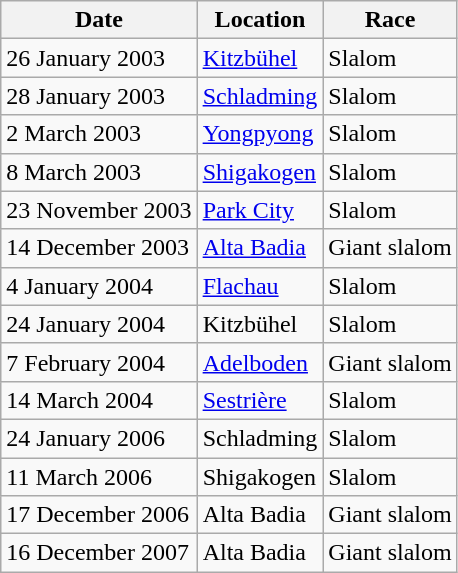<table class="wikitable">
<tr>
<th><strong>Date</strong></th>
<th><strong>Location</strong></th>
<th><strong>Race</strong></th>
</tr>
<tr>
<td>26 January 2003</td>
<td> <a href='#'>Kitzbühel</a></td>
<td>Slalom</td>
</tr>
<tr>
<td>28 January 2003</td>
<td> <a href='#'>Schladming</a></td>
<td>Slalom</td>
</tr>
<tr>
<td>2 March 2003</td>
<td> <a href='#'>Yongpyong</a></td>
<td>Slalom</td>
</tr>
<tr>
<td>8 March 2003</td>
<td> <a href='#'>Shigakogen</a></td>
<td>Slalom</td>
</tr>
<tr>
<td>23 November 2003</td>
<td> <a href='#'>Park City</a></td>
<td>Slalom</td>
</tr>
<tr>
<td>14 December 2003</td>
<td> <a href='#'>Alta Badia</a></td>
<td>Giant slalom</td>
</tr>
<tr>
<td>4 January 2004</td>
<td> <a href='#'>Flachau</a></td>
<td>Slalom</td>
</tr>
<tr>
<td>24 January 2004</td>
<td> Kitzbühel</td>
<td>Slalom</td>
</tr>
<tr>
<td>7 February 2004</td>
<td> <a href='#'>Adelboden</a></td>
<td>Giant slalom</td>
</tr>
<tr>
<td>14 March 2004</td>
<td> <a href='#'>Sestrière</a></td>
<td>Slalom</td>
</tr>
<tr>
<td>24 January 2006</td>
<td> Schladming</td>
<td>Slalom</td>
</tr>
<tr>
<td>11 March 2006</td>
<td> Shigakogen</td>
<td>Slalom</td>
</tr>
<tr>
<td>17 December 2006</td>
<td> Alta Badia</td>
<td>Giant slalom</td>
</tr>
<tr>
<td>16 December 2007</td>
<td> Alta Badia</td>
<td>Giant slalom</td>
</tr>
</table>
